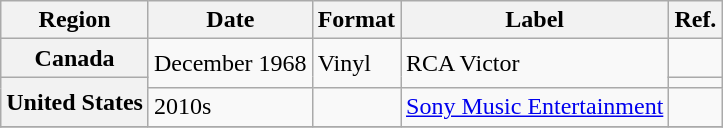<table class="wikitable plainrowheaders">
<tr>
<th scope="col">Region</th>
<th scope="col">Date</th>
<th scope="col">Format</th>
<th scope="col">Label</th>
<th scope="col">Ref.</th>
</tr>
<tr>
<th scope="row">Canada</th>
<td rowspan="2">December 1968</td>
<td rowspan="2">Vinyl</td>
<td rowspan="2">RCA Victor</td>
<td></td>
</tr>
<tr>
<th scope="row" rowspan="2">United States</th>
<td></td>
</tr>
<tr>
<td>2010s</td>
<td></td>
<td><a href='#'>Sony Music Entertainment</a></td>
<td></td>
</tr>
<tr>
</tr>
</table>
